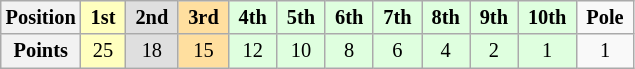<table class="wikitable" style="font-size:85%; text-align:center">
<tr>
<th>Position</th>
<td style="background:#FFFFBF;"> <strong>1st</strong> </td>
<td style="background:#DFDFDF;"> <strong>2nd</strong> </td>
<td style="background:#FFDF9F;"> <strong>3rd</strong> </td>
<td style="background:#DFFFDF;"> <strong>4th</strong> </td>
<td style="background:#DFFFDF;"> <strong>5th</strong> </td>
<td style="background:#DFFFDF;"> <strong>6th</strong> </td>
<td style="background:#DFFFDF;"> <strong>7th</strong> </td>
<td style="background:#DFFFDF;"> <strong>8th</strong> </td>
<td style="background:#DFFFDF;"> <strong>9th</strong> </td>
<td style="background:#DFFFDF;"> <strong>10th</strong> </td>
<td> <strong>Pole</strong> </td>
</tr>
<tr>
<th>Points</th>
<td style="background:#FFFFBF;">25</td>
<td style="background:#DFDFDF;">18</td>
<td style="background:#FFDF9F;">15</td>
<td style="background:#DFFFDF;">12</td>
<td style="background:#DFFFDF;">10</td>
<td style="background:#DFFFDF;">8</td>
<td style="background:#DFFFDF;">6</td>
<td style="background:#DFFFDF;">4</td>
<td style="background:#DFFFDF;">2</td>
<td style="background:#DFFFDF;">1</td>
<td>1</td>
</tr>
</table>
